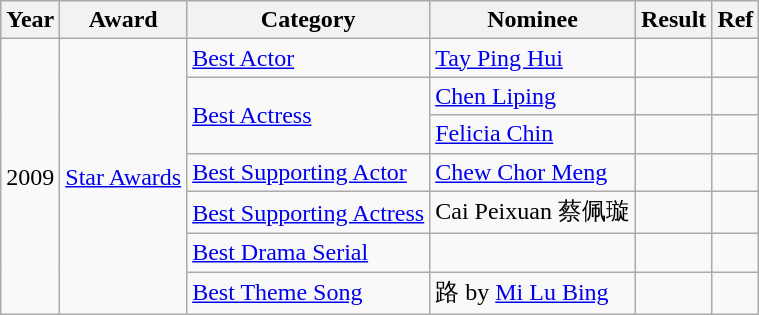<table class="wikitable">
<tr>
<th>Year</th>
<th>Award</th>
<th>Category</th>
<th>Nominee</th>
<th>Result</th>
<th>Ref</th>
</tr>
<tr>
<td rowspan="7">2009</td>
<td rowspan="7"><a href='#'>Star Awards</a></td>
<td><a href='#'>Best Actor</a></td>
<td><a href='#'>Tay Ping Hui</a></td>
<td></td>
<td></td>
</tr>
<tr>
<td rowspan="2"><a href='#'>Best Actress</a></td>
<td><a href='#'>Chen Liping</a></td>
<td></td>
<td></td>
</tr>
<tr>
<td><a href='#'>Felicia Chin</a></td>
<td></td>
<td></td>
</tr>
<tr>
<td><a href='#'>Best Supporting Actor</a></td>
<td><a href='#'>Chew Chor Meng</a></td>
<td></td>
<td></td>
</tr>
<tr>
<td><a href='#'>Best Supporting Actress</a></td>
<td>Cai Peixuan 蔡佩璇</td>
<td></td>
<td></td>
</tr>
<tr>
<td><a href='#'>Best Drama Serial</a></td>
<td></td>
<td></td>
<td></td>
</tr>
<tr>
<td><a href='#'>Best Theme Song</a></td>
<td>路 by <a href='#'>Mi Lu Bing</a></td>
<td></td>
<td></td>
</tr>
</table>
